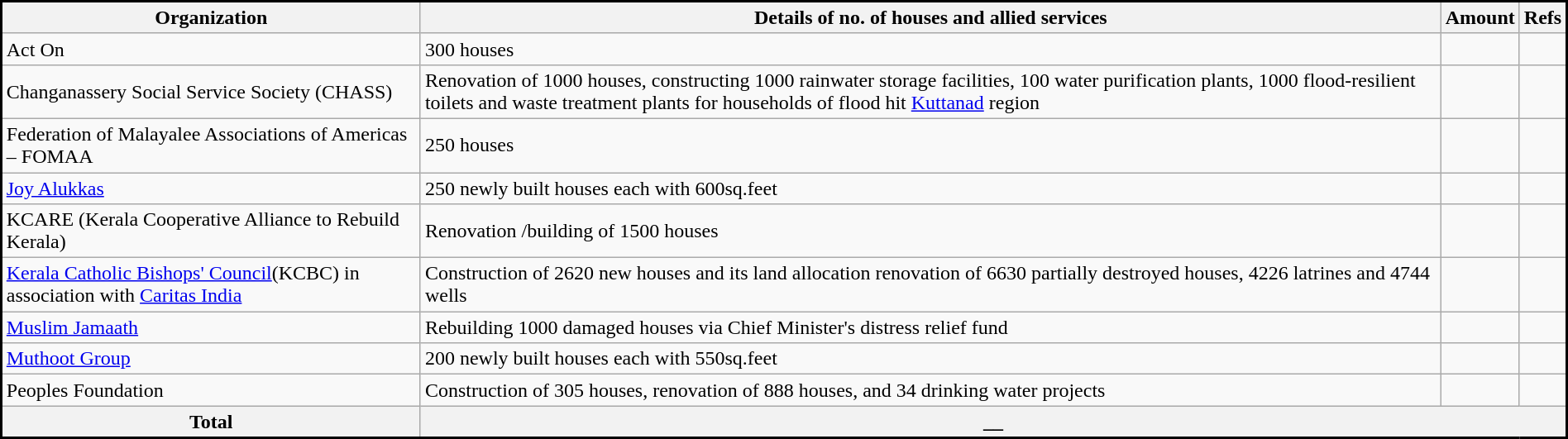<table class="wikitable sortable" style="overflow:auto; border:2px solid; margin-left:auto; margin-right:auto;">
<tr>
<th>Organization</th>
<th data-sort-type="number">Details of no. of houses and allied services</th>
<th>Amount</th>
<th>Refs</th>
</tr>
<tr>
<td>Act On</td>
<td>300 houses</td>
<td></td>
<td></td>
</tr>
<tr>
<td>Changanassery Social Service Society (CHASS)</td>
<td>Renovation of 1000 houses, constructing 1000 rainwater storage facilities, 100 water purification plants, 1000 flood-resilient toilets and waste treatment plants for households of flood hit <a href='#'>Kuttanad</a> region</td>
<td></td>
<td></td>
</tr>
<tr>
<td>Federation of Malayalee Associations of Americas – FOMAA</td>
<td>250 houses</td>
<td></td>
<td></td>
</tr>
<tr ji>
<td><a href='#'>Joy Alukkas</a></td>
<td>250 newly built houses each with 600sq.feet</td>
<td></td>
<td></td>
</tr>
<tr>
<td>KCARE (Kerala Cooperative Alliance to Rebuild Kerala)</td>
<td>Renovation /building of 1500 houses</td>
<td></td>
<td></td>
</tr>
<tr>
<td><a href='#'>Kerala Catholic Bishops' Council</a>(KCBC) in association with <a href='#'>Caritas India</a></td>
<td>Construction of 2620 new houses and its land allocation renovation of 6630 partially destroyed houses, 4226 latrines and 4744 wells</td>
<td></td>
<td></td>
</tr>
<tr>
<td><a href='#'>Muslim Jamaath</a></td>
<td>Rebuilding 1000 damaged houses via Chief Minister's distress relief fund</td>
<td></td>
<td></td>
</tr>
<tr>
<td><a href='#'>Muthoot Group</a></td>
<td>200 newly built houses each with 550sq.feet</td>
<td></td>
<td></td>
</tr>
<tr>
<td>Peoples Foundation</td>
<td>Construction of 305 houses, renovation of 888 houses, and 34 drinking water projects</td>
<td></td>
<td></td>
</tr>
<tr>
<th>Total</th>
<th colspan="3">__</th>
</tr>
</table>
